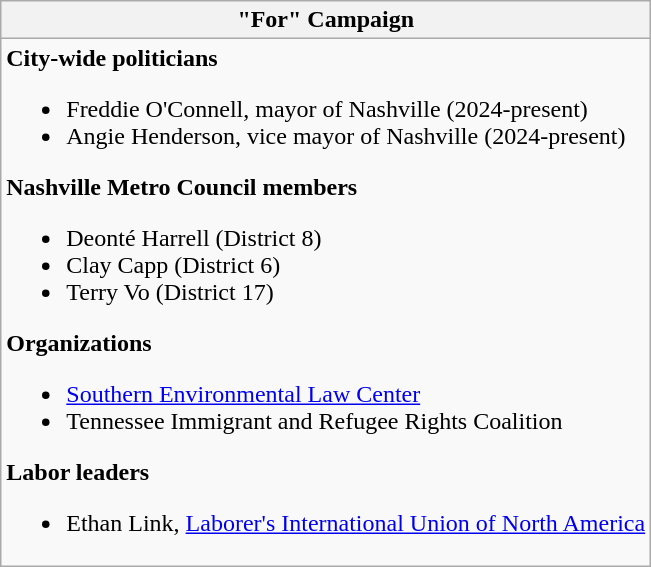<table class="wikitable">
<tr>
<th>"For" Campaign</th>
</tr>
<tr>
<td><strong>City-wide politicians</strong><br><ul><li>Freddie O'Connell, mayor of Nashville (2024-present)</li><li>Angie Henderson, vice mayor of Nashville (2024-present)</li></ul><strong>Nashville Metro Council members</strong><ul><li>Deonté Harrell (District 8)</li><li>Clay Capp (District 6)</li><li>Terry Vo (District 17)</li></ul><strong>Organizations</strong><ul><li><a href='#'>Southern Environmental Law Center</a></li><li>Tennessee Immigrant and Refugee Rights Coalition</li></ul><strong>Labor leaders</strong><ul><li>Ethan Link, <a href='#'>Laborer's International Union of North America</a></li></ul></td>
</tr>
</table>
